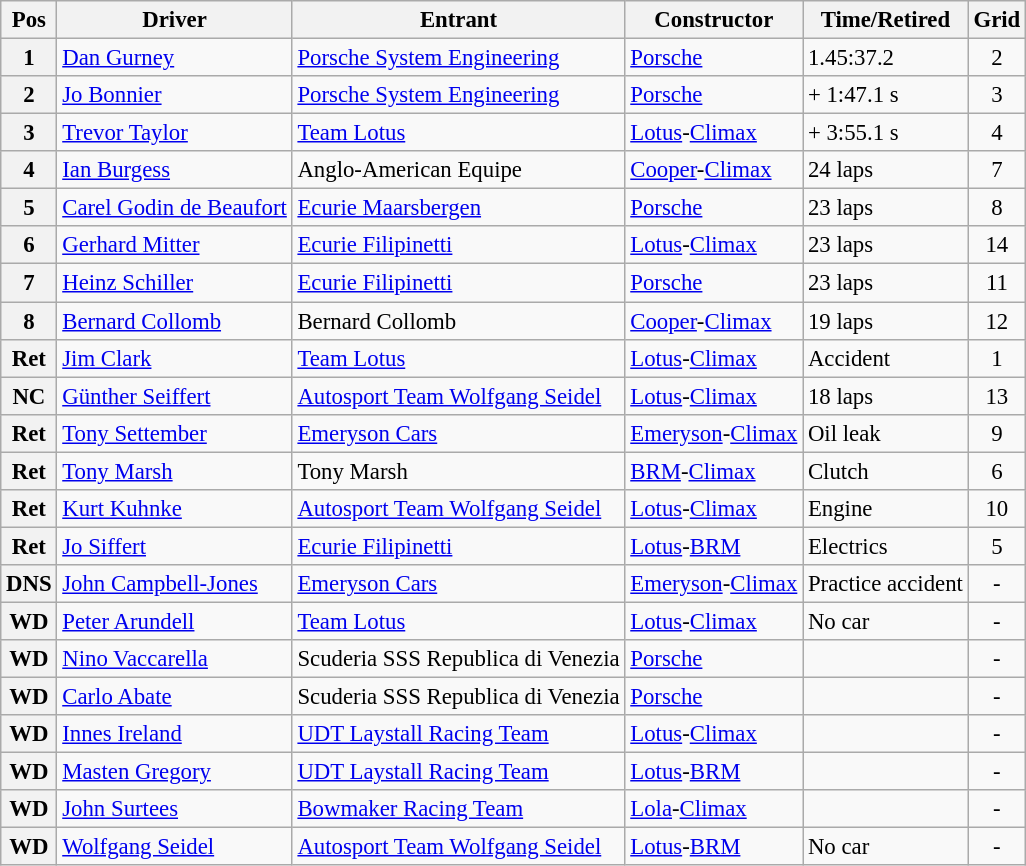<table class="wikitable" style="font-size: 95%;">
<tr>
<th>Pos</th>
<th>Driver</th>
<th>Entrant</th>
<th>Constructor</th>
<th>Time/Retired</th>
<th>Grid</th>
</tr>
<tr>
<th>1</th>
<td> <a href='#'>Dan Gurney</a></td>
<td><a href='#'>Porsche System Engineering</a></td>
<td><a href='#'>Porsche</a></td>
<td>1.45:37.2</td>
<td style="text-align:center">2</td>
</tr>
<tr>
<th>2</th>
<td> <a href='#'>Jo Bonnier</a></td>
<td><a href='#'>Porsche System Engineering</a></td>
<td><a href='#'>Porsche</a></td>
<td>+ 1:47.1 s</td>
<td style="text-align:center">3</td>
</tr>
<tr>
<th>3</th>
<td> <a href='#'>Trevor Taylor</a></td>
<td><a href='#'>Team Lotus</a></td>
<td><a href='#'>Lotus</a>-<a href='#'>Climax</a></td>
<td>+ 3:55.1 s</td>
<td style="text-align:center">4</td>
</tr>
<tr>
<th>4</th>
<td> <a href='#'>Ian Burgess</a></td>
<td>Anglo-American Equipe</td>
<td><a href='#'>Cooper</a>-<a href='#'>Climax</a></td>
<td>24 laps</td>
<td style="text-align:center">7</td>
</tr>
<tr>
<th>5</th>
<td> <a href='#'>Carel Godin de Beaufort</a></td>
<td><a href='#'>Ecurie Maarsbergen</a></td>
<td><a href='#'>Porsche</a></td>
<td>23 laps</td>
<td style="text-align:center">8</td>
</tr>
<tr>
<th>6</th>
<td> <a href='#'>Gerhard Mitter</a></td>
<td><a href='#'>Ecurie Filipinetti</a></td>
<td><a href='#'>Lotus</a>-<a href='#'>Climax</a></td>
<td>23 laps</td>
<td style="text-align:center">14</td>
</tr>
<tr>
<th>7</th>
<td> <a href='#'>Heinz Schiller</a></td>
<td><a href='#'>Ecurie Filipinetti</a></td>
<td><a href='#'>Porsche</a></td>
<td>23 laps</td>
<td style="text-align:center">11</td>
</tr>
<tr>
<th>8</th>
<td> <a href='#'>Bernard Collomb</a></td>
<td>Bernard Collomb</td>
<td><a href='#'>Cooper</a>-<a href='#'>Climax</a></td>
<td>19 laps</td>
<td style="text-align:center">12</td>
</tr>
<tr>
<th>Ret</th>
<td> <a href='#'>Jim Clark</a></td>
<td><a href='#'>Team Lotus</a></td>
<td><a href='#'>Lotus</a>-<a href='#'>Climax</a></td>
<td>Accident</td>
<td style="text-align:center">1</td>
</tr>
<tr>
<th>NC</th>
<td> <a href='#'>Günther Seiffert</a></td>
<td><a href='#'>Autosport Team Wolfgang Seidel</a></td>
<td><a href='#'>Lotus</a>-<a href='#'>Climax</a></td>
<td>18 laps</td>
<td style="text-align:center">13</td>
</tr>
<tr>
<th>Ret</th>
<td> <a href='#'>Tony Settember</a></td>
<td><a href='#'>Emeryson Cars</a></td>
<td><a href='#'>Emeryson</a>-<a href='#'>Climax</a></td>
<td>Oil leak</td>
<td style="text-align:center">9</td>
</tr>
<tr>
<th>Ret</th>
<td> <a href='#'>Tony Marsh</a></td>
<td>Tony Marsh</td>
<td><a href='#'>BRM</a>-<a href='#'>Climax</a></td>
<td>Clutch</td>
<td style="text-align:center">6</td>
</tr>
<tr>
<th>Ret</th>
<td> <a href='#'>Kurt Kuhnke</a></td>
<td><a href='#'>Autosport Team Wolfgang Seidel</a></td>
<td><a href='#'>Lotus</a>-<a href='#'>Climax</a></td>
<td>Engine</td>
<td style="text-align:center">10</td>
</tr>
<tr>
<th>Ret</th>
<td> <a href='#'>Jo Siffert</a></td>
<td><a href='#'>Ecurie Filipinetti</a></td>
<td><a href='#'>Lotus</a>-<a href='#'>BRM</a></td>
<td>Electrics</td>
<td style="text-align:center">5</td>
</tr>
<tr>
<th>DNS</th>
<td> <a href='#'>John Campbell-Jones</a></td>
<td><a href='#'>Emeryson Cars</a></td>
<td><a href='#'>Emeryson</a>-<a href='#'>Climax</a></td>
<td>Practice accident</td>
<td style="text-align:center">-</td>
</tr>
<tr>
<th>WD</th>
<td> <a href='#'>Peter Arundell</a></td>
<td><a href='#'>Team Lotus</a></td>
<td><a href='#'>Lotus</a>-<a href='#'>Climax</a></td>
<td>No car</td>
<td style="text-align:center">-</td>
</tr>
<tr>
<th>WD</th>
<td> <a href='#'>Nino Vaccarella</a></td>
<td>Scuderia SSS Republica di Venezia</td>
<td><a href='#'>Porsche</a></td>
<td></td>
<td style="text-align:center">-</td>
</tr>
<tr>
<th>WD</th>
<td> <a href='#'>Carlo Abate</a></td>
<td>Scuderia SSS Republica di Venezia</td>
<td><a href='#'>Porsche</a></td>
<td></td>
<td style="text-align:center">-</td>
</tr>
<tr>
<th>WD</th>
<td> <a href='#'>Innes Ireland</a></td>
<td><a href='#'>UDT Laystall Racing Team</a></td>
<td><a href='#'>Lotus</a>-<a href='#'>Climax</a></td>
<td></td>
<td style="text-align:center">-</td>
</tr>
<tr>
<th>WD</th>
<td> <a href='#'>Masten Gregory</a></td>
<td><a href='#'>UDT Laystall Racing Team</a></td>
<td><a href='#'>Lotus</a>-<a href='#'>BRM</a></td>
<td></td>
<td style="text-align:center">-</td>
</tr>
<tr>
<th>WD</th>
<td> <a href='#'>John Surtees</a></td>
<td><a href='#'>Bowmaker Racing Team</a></td>
<td><a href='#'>Lola</a>-<a href='#'>Climax</a></td>
<td></td>
<td style="text-align:center">-</td>
</tr>
<tr>
<th>WD</th>
<td> <a href='#'>Wolfgang Seidel</a></td>
<td><a href='#'>Autosport Team Wolfgang Seidel</a></td>
<td><a href='#'>Lotus</a>-<a href='#'>BRM</a></td>
<td>No car</td>
<td style="text-align:center">-</td>
</tr>
</table>
